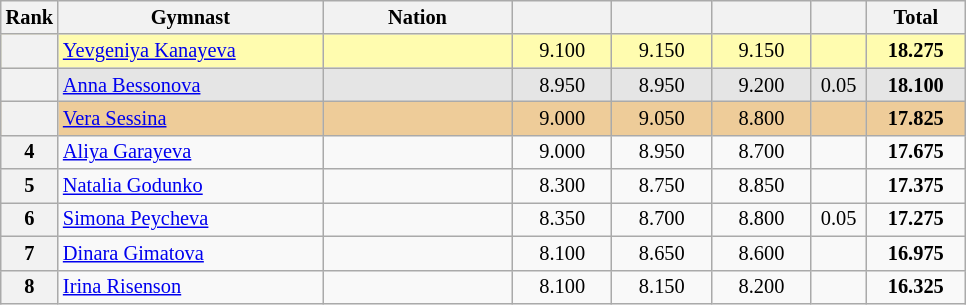<table class="wikitable sortable" style="text-align:center; font-size:85%">
<tr>
<th scope="col" style="width:20px;">Rank</th>
<th ! scope="col" style="width:170px;">Gymnast</th>
<th ! scope="col" style="width:120px;">Nation</th>
<th ! scope="col" style="width:60px;"></th>
<th ! scope="col" style="width:60px;"></th>
<th ! scope="col" style="width:60px;"></th>
<th ! scope="col" style="width:30px;"></th>
<th ! scope="col" style="width:60px;">Total</th>
</tr>
<tr style="background:#fffcaf;">
<th scope=row style="text-align:center"></th>
<td style="text-align:left;"><a href='#'>Yevgeniya Kanayeva</a></td>
<td style="text-align:left;"></td>
<td>9.100</td>
<td>9.150</td>
<td>9.150</td>
<td></td>
<td><strong>18.275</strong></td>
</tr>
<tr style="background:#e5e5e5;">
<th scope=row style="text-align:center"></th>
<td style="text-align:left;"><a href='#'>Anna Bessonova</a></td>
<td style="text-align:left;"></td>
<td>8.950</td>
<td>8.950</td>
<td>9.200</td>
<td>0.05</td>
<td><strong>18.100</strong></td>
</tr>
<tr style="background:#ec9;">
<th scope=row style="text-align:center"></th>
<td style="text-align:left;"><a href='#'>Vera Sessina</a></td>
<td style="text-align:left;"></td>
<td>9.000</td>
<td>9.050</td>
<td>8.800</td>
<td></td>
<td><strong>17.825</strong></td>
</tr>
<tr>
<th scope=row style="text-align:center">4</th>
<td style="text-align:left;"><a href='#'>Aliya Garayeva</a></td>
<td style="text-align:left;"></td>
<td>9.000</td>
<td>8.950</td>
<td>8.700</td>
<td></td>
<td><strong>17.675</strong></td>
</tr>
<tr>
<th scope=row style="text-align:center">5</th>
<td style="text-align:left;"><a href='#'>Natalia Godunko</a></td>
<td style="text-align:left;"></td>
<td>8.300</td>
<td>8.750</td>
<td>8.850</td>
<td></td>
<td><strong>17.375</strong></td>
</tr>
<tr>
<th scope=row style="text-align:center">6</th>
<td style="text-align:left;"><a href='#'>Simona Peycheva</a></td>
<td style="text-align:left;"></td>
<td>8.350</td>
<td>8.700</td>
<td>8.800</td>
<td>0.05</td>
<td><strong>17.275</strong></td>
</tr>
<tr>
<th scope=row style="text-align:center">7</th>
<td style="text-align:left;"><a href='#'>Dinara Gimatova</a></td>
<td style="text-align:left;"></td>
<td>8.100</td>
<td>8.650</td>
<td>8.600</td>
<td></td>
<td><strong>16.975</strong></td>
</tr>
<tr>
<th scope=row style="text-align:center">8</th>
<td style="text-align:left;"><a href='#'>Irina Risenson</a></td>
<td style="text-align:left;"></td>
<td>8.100</td>
<td>8.150</td>
<td>8.200</td>
<td></td>
<td><strong>16.325</strong></td>
</tr>
</table>
